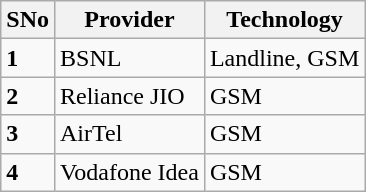<table class="wikitable" border="1">
<tr>
<th><strong>SNo</strong></th>
<th><strong>Provider</strong></th>
<th><strong>Technology</strong></th>
</tr>
<tr>
<td><strong>1</strong></td>
<td>BSNL</td>
<td>Landline, GSM</td>
</tr>
<tr>
<td><strong>2</strong></td>
<td>Reliance JIO</td>
<td>GSM</td>
</tr>
<tr>
<td><strong>3</strong></td>
<td>AirTel</td>
<td>GSM</td>
</tr>
<tr>
<td><strong>4</strong></td>
<td>Vodafone Idea</td>
<td>GSM</td>
</tr>
</table>
